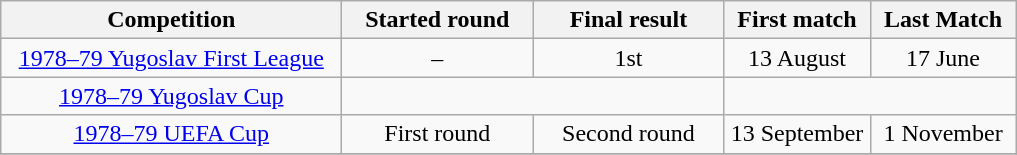<table class="wikitable" style="text-align: center;">
<tr>
<th width="220">Competition</th>
<th width="120">Started round</th>
<th width="120">Final result</th>
<th width="90">First match</th>
<th width="90">Last Match</th>
</tr>
<tr>
<td><a href='#'>1978–79 Yugoslav First League</a></td>
<td>–</td>
<td>1st</td>
<td>13 August</td>
<td>17 June</td>
</tr>
<tr>
<td><a href='#'>1978–79 Yugoslav Cup</a></td>
<td colspan=2></td>
<td colspan=2></td>
</tr>
<tr>
<td><a href='#'>1978–79 UEFA Cup</a></td>
<td>First round</td>
<td>Second round</td>
<td>13 September</td>
<td>1 November</td>
</tr>
<tr>
</tr>
</table>
